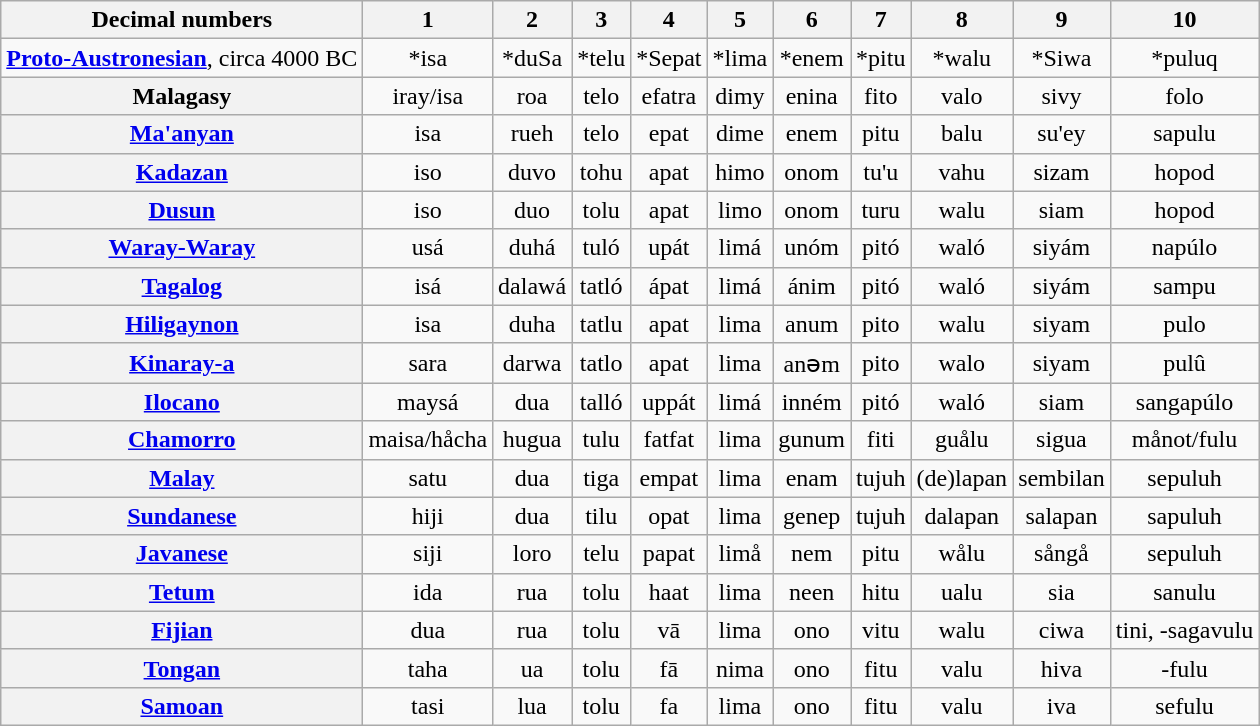<table class="wikitable" style=text-align:center>
<tr>
<th>Decimal numbers</th>
<th>1</th>
<th>2</th>
<th>3</th>
<th>4</th>
<th>5</th>
<th>6</th>
<th>7</th>
<th>8</th>
<th>9</th>
<th>10</th>
</tr>
<tr>
<td><strong><a href='#'>Proto-Austronesian</a></strong>, circa 4000 BC</td>
<td>*isa</td>
<td>*duSa</td>
<td>*telu</td>
<td>*Sepat</td>
<td>*lima</td>
<td>*enem</td>
<td>*pitu</td>
<td>*walu</td>
<td>*Siwa</td>
<td>*puluq</td>
</tr>
<tr>
<th>Malagasy</th>
<td>iray/isa</td>
<td>roa</td>
<td>telo</td>
<td>efatra</td>
<td>dimy</td>
<td>enina</td>
<td>fito</td>
<td>valo</td>
<td>sivy</td>
<td>folo</td>
</tr>
<tr>
<th><a href='#'>Ma'anyan</a></th>
<td>isa</td>
<td>rueh</td>
<td>telo</td>
<td>epat</td>
<td>dime</td>
<td>enem</td>
<td>pitu</td>
<td>balu</td>
<td>su'ey</td>
<td>sapulu</td>
</tr>
<tr>
<th><a href='#'>Kadazan</a></th>
<td>iso</td>
<td>duvo</td>
<td>tohu</td>
<td>apat</td>
<td>himo</td>
<td>onom</td>
<td>tu'u</td>
<td>vahu</td>
<td>sizam</td>
<td>hopod</td>
</tr>
<tr>
<th><a href='#'>Dusun</a></th>
<td>iso</td>
<td>duo</td>
<td>tolu</td>
<td>apat</td>
<td>limo</td>
<td>onom</td>
<td>turu</td>
<td>walu</td>
<td>siam</td>
<td>hopod</td>
</tr>
<tr>
<th><a href='#'>Waray-Waray</a></th>
<td>usá</td>
<td>duhá</td>
<td>tuló</td>
<td>upát</td>
<td>limá</td>
<td>unóm</td>
<td>pitó</td>
<td>waló</td>
<td>siyám</td>
<td>napúlo</td>
</tr>
<tr>
<th><a href='#'>Tagalog</a></th>
<td>isá</td>
<td>dalawá</td>
<td>tatló</td>
<td>ápat</td>
<td>limá</td>
<td>ánim</td>
<td>pitó</td>
<td>waló</td>
<td>siyám</td>
<td>sampu</td>
</tr>
<tr>
<th><a href='#'>Hiligaynon</a></th>
<td>isa</td>
<td>duha</td>
<td>tatlu</td>
<td>apat</td>
<td>lima</td>
<td>anum</td>
<td>pito</td>
<td>walu</td>
<td>siyam</td>
<td>pulo</td>
</tr>
<tr>
<th><a href='#'>Kinaray-a</a></th>
<td>sara</td>
<td>darwa</td>
<td>tatlo</td>
<td>apat</td>
<td>lima</td>
<td>anəm</td>
<td>pito</td>
<td>walo</td>
<td>siyam</td>
<td>pulû</td>
</tr>
<tr>
<th><a href='#'>Ilocano</a></th>
<td>maysá</td>
<td>dua</td>
<td>talló</td>
<td>uppát</td>
<td>limá</td>
<td>inném</td>
<td>pitó</td>
<td>waló</td>
<td>siam</td>
<td>sangapúlo</td>
</tr>
<tr>
<th><a href='#'>Chamorro</a></th>
<td>maisa/håcha</td>
<td>hugua</td>
<td>tulu</td>
<td>fatfat</td>
<td>lima</td>
<td>gunum</td>
<td>fiti</td>
<td>guålu</td>
<td>sigua</td>
<td>månot/fulu</td>
</tr>
<tr>
<th><a href='#'>Malay</a><br></th>
<td>satu</td>
<td>dua</td>
<td>tiga</td>
<td>empat</td>
<td>lima</td>
<td>enam</td>
<td>tujuh</td>
<td>(de)lapan</td>
<td>sembilan</td>
<td>sepuluh</td>
</tr>
<tr>
<th><a href='#'>Sundanese</a></th>
<td>hiji</td>
<td>dua</td>
<td>tilu</td>
<td>opat</td>
<td>lima</td>
<td>genep</td>
<td>tujuh</td>
<td>dalapan</td>
<td>salapan</td>
<td>sapuluh</td>
</tr>
<tr>
<th><a href='#'>Javanese</a></th>
<td>siji</td>
<td>loro</td>
<td>telu</td>
<td>papat</td>
<td>limå</td>
<td>nem</td>
<td>pitu</td>
<td>wålu</td>
<td>sångå</td>
<td>sepuluh</td>
</tr>
<tr>
<th><a href='#'>Tetum</a></th>
<td>ida</td>
<td>rua</td>
<td>tolu</td>
<td>haat</td>
<td>lima</td>
<td>neen</td>
<td>hitu</td>
<td>ualu</td>
<td>sia</td>
<td>sanulu</td>
</tr>
<tr>
<th><a href='#'>Fijian</a></th>
<td>dua</td>
<td>rua</td>
<td>tolu</td>
<td>vā</td>
<td>lima</td>
<td>ono</td>
<td>vitu</td>
<td>walu</td>
<td>ciwa</td>
<td>tini, -sagavulu</td>
</tr>
<tr>
<th><a href='#'>Tongan</a></th>
<td>taha</td>
<td>ua</td>
<td>tolu</td>
<td>fā</td>
<td>nima</td>
<td>ono</td>
<td>fitu</td>
<td>valu</td>
<td>hiva</td>
<td>-fulu</td>
</tr>
<tr>
<th><a href='#'>Samoan</a></th>
<td>tasi</td>
<td>lua</td>
<td>tolu</td>
<td>fa</td>
<td>lima</td>
<td>ono</td>
<td>fitu</td>
<td>valu</td>
<td>iva</td>
<td>sefulu</td>
</tr>
</table>
